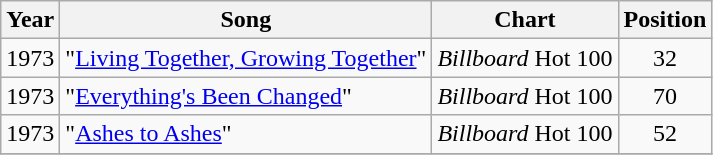<table class="wikitable">
<tr>
<th>Year</th>
<th>Song</th>
<th>Chart</th>
<th>Position</th>
</tr>
<tr>
<td>1973</td>
<td>"<a href='#'>Living Together, Growing Together</a>"</td>
<td><em>Billboard</em> Hot 100</td>
<td align="center">32</td>
</tr>
<tr>
<td>1973</td>
<td>"<a href='#'>Everything's Been Changed</a>"</td>
<td><em>Billboard</em> Hot 100</td>
<td align="center">70</td>
</tr>
<tr>
<td>1973</td>
<td>"<a href='#'>Ashes to Ashes</a>"</td>
<td><em>Billboard</em> Hot 100</td>
<td align="center">52</td>
</tr>
<tr>
</tr>
</table>
